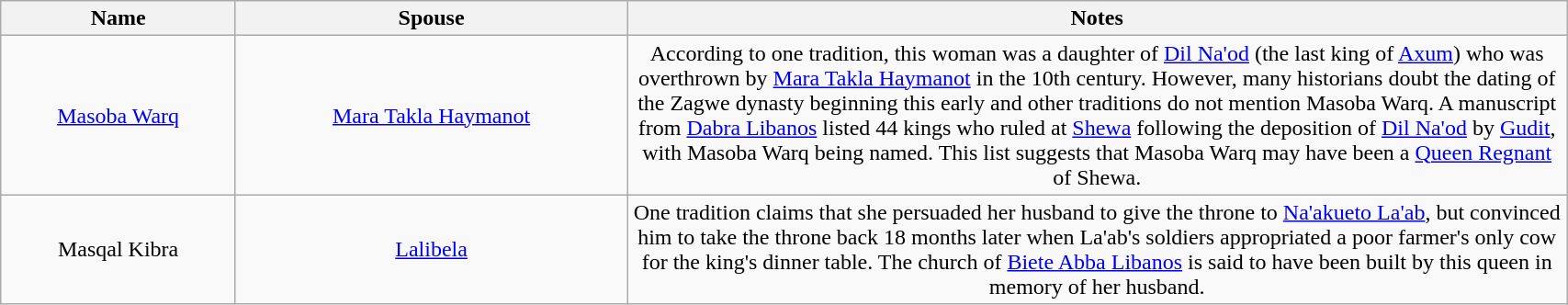<table width=90% class="wikitable" style="text-align:center;">
<tr>
<th width=15%>Name</th>
<th>Spouse</th>
<th width=60%>Notes</th>
</tr>
<tr>
<td><a href='#'>Masoba Warq</a></td>
<td><a href='#'>Mara Takla Haymanot</a></td>
<td>According to one tradition, this woman was a daughter of <a href='#'>Dil Na'od</a> (the last king of <a href='#'>Axum</a>) who was overthrown by <a href='#'>Mara Takla Haymanot</a> in the 10th century. However, many historians doubt the dating of the Zagwe dynasty beginning this early and other traditions do not mention Masoba Warq. A manuscript from <a href='#'>Dabra Libanos</a> listed 44 kings who ruled at <a href='#'>Shewa</a> following the deposition of <a href='#'>Dil Na'od</a> by <a href='#'>Gudit</a>, with Masoba Warq being named. This list suggests that Masoba Warq may have been a <a href='#'>Queen Regnant</a> of Shewa.</td>
</tr>
<tr>
<td>Masqal Kibra</td>
<td><a href='#'>Lalibela</a></td>
<td>One tradition claims that she persuaded her husband to give the throne to <a href='#'>Na'akueto La'ab</a>, but convinced him to take the throne back 18 months later when La'ab's soldiers appropriated a poor farmer's only cow for the king's dinner table. The church of <a href='#'>Biete Abba Libanos</a> is said to have been built by this queen in memory of her husband.</td>
</tr>
</table>
